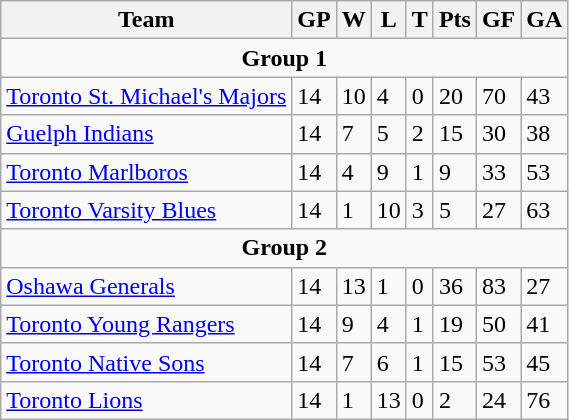<table class="wikitable">
<tr>
<th>Team</th>
<th>GP</th>
<th>W</th>
<th>L</th>
<th>T</th>
<th>Pts</th>
<th>GF</th>
<th>GA</th>
</tr>
<tr>
<td colspan="8" align="center"><strong>Group 1</strong></td>
</tr>
<tr>
<td><a href='#'>Toronto St. Michael's Majors</a></td>
<td>14</td>
<td>10</td>
<td>4</td>
<td>0</td>
<td>20</td>
<td>70</td>
<td>43</td>
</tr>
<tr>
<td><a href='#'>Guelph Indians</a></td>
<td>14</td>
<td>7</td>
<td>5</td>
<td>2</td>
<td>15</td>
<td>30</td>
<td>38</td>
</tr>
<tr>
<td><a href='#'>Toronto Marlboros</a></td>
<td>14</td>
<td>4</td>
<td>9</td>
<td>1</td>
<td>9</td>
<td>33</td>
<td>53</td>
</tr>
<tr>
<td><a href='#'>Toronto Varsity Blues</a></td>
<td>14</td>
<td>1</td>
<td>10</td>
<td>3</td>
<td>5</td>
<td>27</td>
<td>63</td>
</tr>
<tr>
<td colspan="8" align="center"><strong>Group 2</strong></td>
</tr>
<tr>
<td><a href='#'>Oshawa Generals</a></td>
<td>14</td>
<td>13</td>
<td>1</td>
<td>0</td>
<td>36</td>
<td>83</td>
<td>27</td>
</tr>
<tr>
<td><a href='#'>Toronto Young Rangers</a></td>
<td>14</td>
<td>9</td>
<td>4</td>
<td>1</td>
<td>19</td>
<td>50</td>
<td>41</td>
</tr>
<tr>
<td><a href='#'>Toronto Native Sons</a></td>
<td>14</td>
<td>7</td>
<td>6</td>
<td>1</td>
<td>15</td>
<td>53</td>
<td>45</td>
</tr>
<tr>
<td><a href='#'>Toronto Lions</a></td>
<td>14</td>
<td>1</td>
<td>13</td>
<td>0</td>
<td>2</td>
<td>24</td>
<td>76</td>
</tr>
</table>
